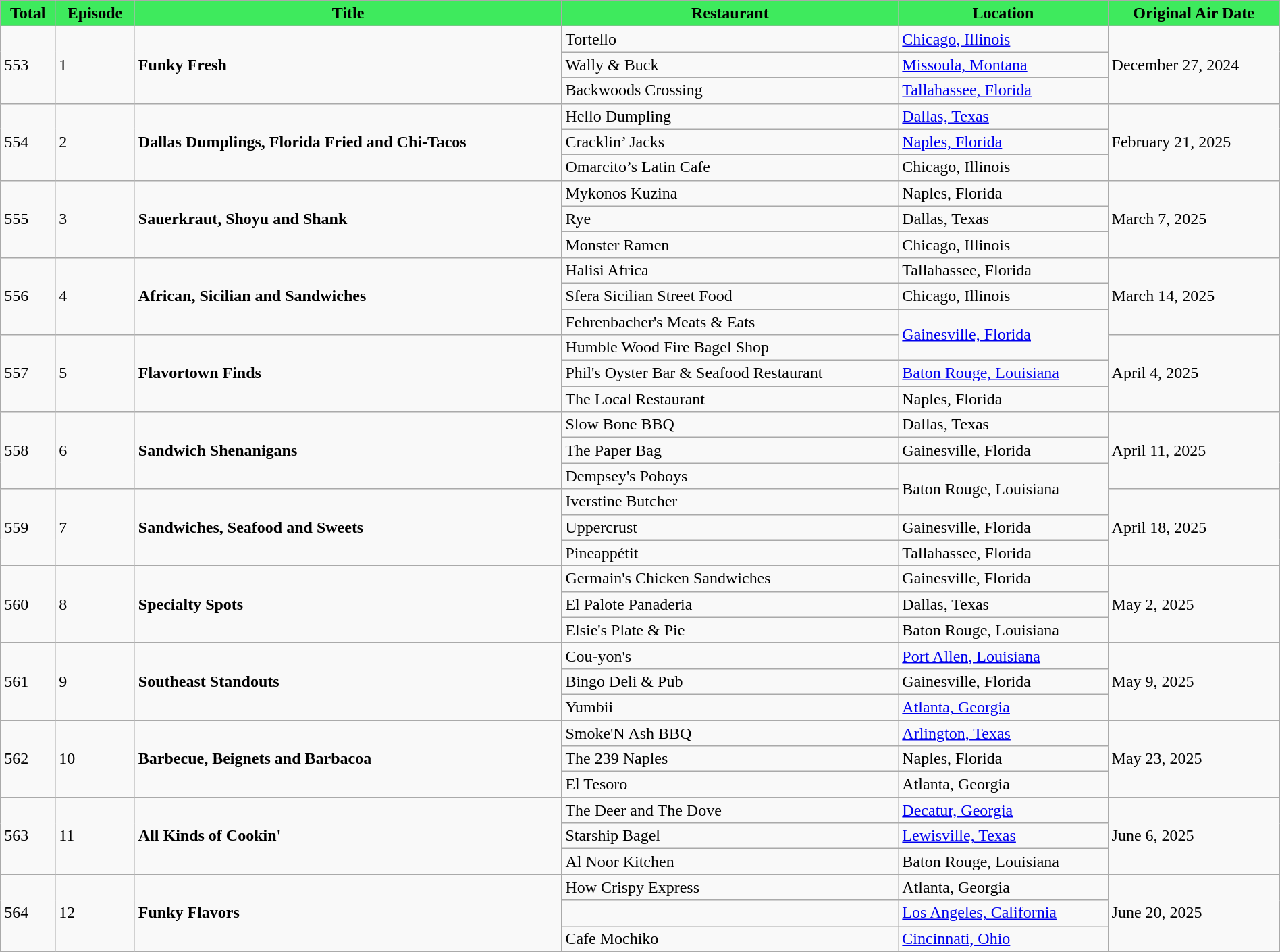<table class="wikitable" style="width: 100%;">
<tr>
<th # style="background:#3eea5d;">Total</th>
<th # style="background:#3eea5d;">Episode</th>
<th # style="background:#3eea5d;">Title</th>
<th # style="background:#3eea5d;">Restaurant</th>
<th # style="background:#3eea5d;">Location</th>
<th # style="background:#3eea5d;">Original Air Date</th>
</tr>
<tr>
<td rowspan="3">553</td>
<td rowspan="3">1</td>
<td rowspan="3"><strong>Funky Fresh</strong></td>
<td>Tortello</td>
<td><a href='#'>Chicago, Illinois</a></td>
<td rowspan="3">December 27, 2024</td>
</tr>
<tr>
<td>Wally & Buck</td>
<td><a href='#'>Missoula, Montana</a></td>
</tr>
<tr>
<td>Backwoods Crossing</td>
<td><a href='#'>Tallahassee, Florida</a></td>
</tr>
<tr>
<td rowspan="3">554</td>
<td rowspan="3">2</td>
<td rowspan="3"><strong>Dallas Dumplings, Florida Fried and Chi-Tacos</strong></td>
<td>Hello Dumpling</td>
<td><a href='#'>Dallas, Texas</a></td>
<td rowspan="3">February 21, 2025</td>
</tr>
<tr>
<td>Cracklin’ Jacks</td>
<td><a href='#'>Naples, Florida</a></td>
</tr>
<tr>
<td>Omarcito’s Latin Cafe</td>
<td>Chicago, Illinois</td>
</tr>
<tr>
<td rowspan="3">555</td>
<td rowspan="3">3</td>
<td rowspan="3"><strong>Sauerkraut, Shoyu and Shank</strong></td>
<td>Mykonos Kuzina</td>
<td>Naples, Florida</td>
<td rowspan="3">March 7, 2025</td>
</tr>
<tr>
<td>Rye</td>
<td>Dallas, Texas</td>
</tr>
<tr>
<td>Monster Ramen</td>
<td>Chicago, Illinois</td>
</tr>
<tr>
<td rowspan="3">556</td>
<td rowspan="3">4</td>
<td rowspan="3"><strong>African, Sicilian and Sandwiches</strong></td>
<td>Halisi Africa</td>
<td>Tallahassee, Florida</td>
<td rowspan="3">March 14, 2025</td>
</tr>
<tr>
<td>Sfera Sicilian Street Food</td>
<td>Chicago, Illinois</td>
</tr>
<tr>
<td>Fehrenbacher's Meats & Eats</td>
<td rowspan="2"><a href='#'>Gainesville, Florida</a></td>
</tr>
<tr>
<td rowspan="3">557</td>
<td rowspan="3">5</td>
<td rowspan="3"><strong>Flavortown Finds</strong></td>
<td>Humble Wood Fire Bagel Shop</td>
<td rowspan="3">April 4, 2025</td>
</tr>
<tr>
<td>Phil's Oyster Bar & Seafood Restaurant</td>
<td><a href='#'>Baton Rouge, Louisiana</a></td>
</tr>
<tr>
<td>The Local Restaurant</td>
<td>Naples, Florida</td>
</tr>
<tr>
<td rowspan="3">558</td>
<td rowspan="3">6</td>
<td rowspan="3"><strong>Sandwich Shenanigans</strong></td>
<td>Slow Bone BBQ</td>
<td>Dallas, Texas</td>
<td rowspan="3">April 11, 2025</td>
</tr>
<tr>
<td>The Paper Bag</td>
<td>Gainesville, Florida</td>
</tr>
<tr>
<td>Dempsey's Poboys</td>
<td rowspan="2">Baton Rouge, Louisiana</td>
</tr>
<tr>
<td rowspan="3">559</td>
<td rowspan="3">7</td>
<td rowspan="3"><strong>Sandwiches, Seafood and Sweets</strong></td>
<td>Iverstine Butcher</td>
<td rowspan="3">April 18, 2025</td>
</tr>
<tr>
<td>Uppercrust</td>
<td>Gainesville, Florida</td>
</tr>
<tr>
<td>Pineappétit</td>
<td>Tallahassee, Florida</td>
</tr>
<tr>
<td rowspan="3">560</td>
<td rowspan="3">8</td>
<td rowspan="3"><strong>Specialty Spots</strong></td>
<td>Germain's Chicken Sandwiches</td>
<td>Gainesville, Florida</td>
<td rowspan="3">May 2, 2025</td>
</tr>
<tr>
<td>El Palote Panaderia</td>
<td>Dallas, Texas</td>
</tr>
<tr>
<td>Elsie's Plate & Pie</td>
<td>Baton Rouge, Louisiana</td>
</tr>
<tr>
<td rowspan="3">561</td>
<td rowspan="3">9</td>
<td rowspan="3"><strong>Southeast Standouts</strong></td>
<td>Cou-yon's</td>
<td><a href='#'>Port Allen, Louisiana</a></td>
<td rowspan="3">May 9, 2025</td>
</tr>
<tr>
<td>Bingo Deli & Pub</td>
<td>Gainesville, Florida</td>
</tr>
<tr>
<td>Yumbii</td>
<td><a href='#'>Atlanta, Georgia</a></td>
</tr>
<tr>
<td rowspan="3">562</td>
<td rowspan="3">10</td>
<td rowspan="3"><strong>Barbecue, Beignets and Barbacoa</strong></td>
<td>Smoke'N Ash BBQ</td>
<td><a href='#'>Arlington, Texas</a></td>
<td rowspan="3">May 23, 2025</td>
</tr>
<tr>
<td>The 239 Naples</td>
<td>Naples, Florida</td>
</tr>
<tr>
<td>El Tesoro</td>
<td>Atlanta, Georgia</td>
</tr>
<tr>
<td rowspan="3">563</td>
<td rowspan="3">11</td>
<td rowspan="3"><strong>All Kinds of Cookin' </strong></td>
<td>The Deer and The Dove</td>
<td><a href='#'>Decatur, Georgia</a></td>
<td rowspan="3">June 6, 2025</td>
</tr>
<tr>
<td>Starship Bagel</td>
<td><a href='#'>Lewisville, Texas</a></td>
</tr>
<tr>
<td>Al Noor Kitchen</td>
<td>Baton Rouge, Louisiana</td>
</tr>
<tr>
<td rowspan="3">564</td>
<td rowspan="3">12</td>
<td rowspan="3"><strong>Funky Flavors</strong></td>
<td>How Crispy Express</td>
<td>Atlanta, Georgia</td>
<td rowspan="3">June 20, 2025</td>
</tr>
<tr>
<td></td>
<td><a href='#'>Los Angeles, California</a></td>
</tr>
<tr>
<td>Cafe Mochiko</td>
<td><a href='#'>Cincinnati, Ohio</a></td>
</tr>
</table>
